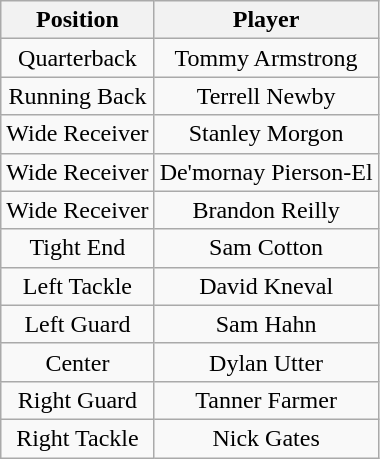<table class="wikitable" style="text-align: center;">
<tr>
<th>Position</th>
<th>Player</th>
</tr>
<tr>
<td>Quarterback</td>
<td>Tommy Armstrong</td>
</tr>
<tr>
<td>Running Back</td>
<td>Terrell Newby</td>
</tr>
<tr>
<td>Wide Receiver</td>
<td>Stanley Morgon</td>
</tr>
<tr>
<td>Wide Receiver</td>
<td>De'mornay Pierson-El</td>
</tr>
<tr>
<td>Wide Receiver</td>
<td>Brandon Reilly</td>
</tr>
<tr>
<td>Tight End</td>
<td>Sam Cotton</td>
</tr>
<tr>
<td>Left Tackle</td>
<td>David Kneval</td>
</tr>
<tr>
<td>Left Guard</td>
<td>Sam Hahn</td>
</tr>
<tr>
<td>Center</td>
<td>Dylan Utter</td>
</tr>
<tr>
<td>Right Guard</td>
<td>Tanner Farmer</td>
</tr>
<tr>
<td>Right Tackle</td>
<td>Nick Gates</td>
</tr>
</table>
